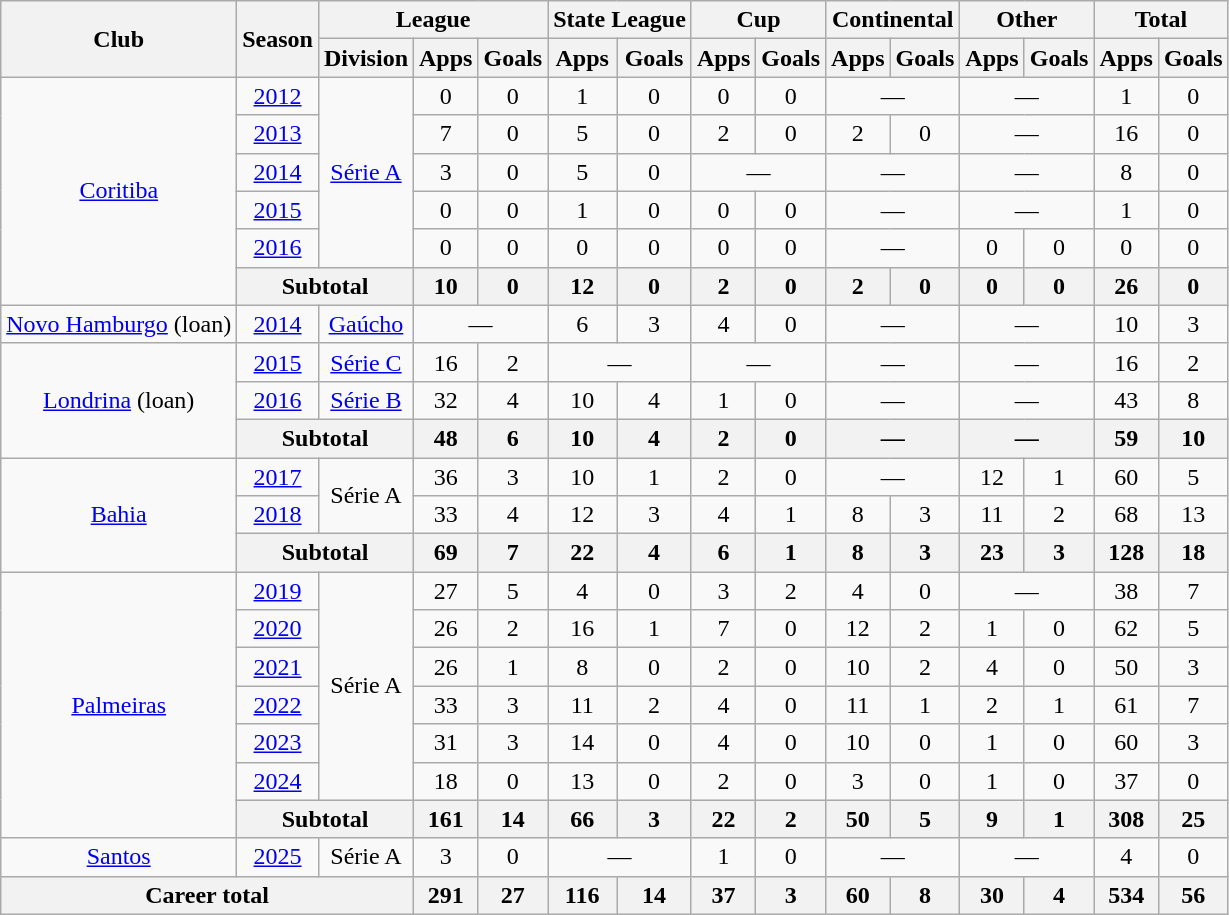<table class="wikitable" style="text-align: center;">
<tr>
<th rowspan="2">Club</th>
<th rowspan="2">Season</th>
<th colspan="3">League</th>
<th colspan="2">State League</th>
<th colspan="2">Cup</th>
<th colspan="2">Continental</th>
<th colspan="2">Other</th>
<th colspan="2">Total</th>
</tr>
<tr>
<th>Division</th>
<th>Apps</th>
<th>Goals</th>
<th>Apps</th>
<th>Goals</th>
<th>Apps</th>
<th>Goals</th>
<th>Apps</th>
<th>Goals</th>
<th>Apps</th>
<th>Goals</th>
<th>Apps</th>
<th>Goals</th>
</tr>
<tr>
<td rowspan="6" valign="center"><a href='#'>Coritiba</a></td>
<td><a href='#'>2012</a></td>
<td rowspan="5"><a href='#'>Série A</a></td>
<td>0</td>
<td>0</td>
<td>1</td>
<td>0</td>
<td>0</td>
<td>0</td>
<td colspan="2">—</td>
<td colspan="2">—</td>
<td>1</td>
<td>0</td>
</tr>
<tr>
<td><a href='#'>2013</a></td>
<td>7</td>
<td>0</td>
<td>5</td>
<td>0</td>
<td>2</td>
<td>0</td>
<td>2</td>
<td>0</td>
<td colspan="2">—</td>
<td>16</td>
<td>0</td>
</tr>
<tr>
<td><a href='#'>2014</a></td>
<td>3</td>
<td>0</td>
<td>5</td>
<td>0</td>
<td colspan="2">—</td>
<td colspan="2">—</td>
<td colspan="2">—</td>
<td>8</td>
<td>0</td>
</tr>
<tr>
<td><a href='#'>2015</a></td>
<td>0</td>
<td>0</td>
<td>1</td>
<td>0</td>
<td>0</td>
<td>0</td>
<td colspan="2">—</td>
<td colspan="2">—</td>
<td>1</td>
<td>0</td>
</tr>
<tr>
<td><a href='#'>2016</a></td>
<td>0</td>
<td>0</td>
<td>0</td>
<td>0</td>
<td>0</td>
<td>0</td>
<td colspan="2">—</td>
<td>0</td>
<td>0</td>
<td>0</td>
<td>0</td>
</tr>
<tr>
<th colspan="2">Subtotal</th>
<th>10</th>
<th>0</th>
<th>12</th>
<th>0</th>
<th>2</th>
<th>0</th>
<th>2</th>
<th>0</th>
<th>0</th>
<th>0</th>
<th>26</th>
<th>0</th>
</tr>
<tr>
<td valign="center"><a href='#'>Novo Hamburgo</a> (loan)</td>
<td><a href='#'>2014</a></td>
<td><a href='#'>Gaúcho</a></td>
<td colspan="2">—</td>
<td>6</td>
<td>3</td>
<td>4</td>
<td>0</td>
<td colspan="2">—</td>
<td colspan="2">—</td>
<td>10</td>
<td>3</td>
</tr>
<tr>
<td rowspan="3" valign="center"><a href='#'>Londrina</a> (loan)</td>
<td><a href='#'>2015</a></td>
<td><a href='#'>Série C</a></td>
<td>16</td>
<td>2</td>
<td colspan="2">—</td>
<td colspan="2">—</td>
<td colspan="2">—</td>
<td colspan="2">—</td>
<td>16</td>
<td>2</td>
</tr>
<tr>
<td><a href='#'>2016</a></td>
<td><a href='#'>Série B</a></td>
<td>32</td>
<td>4</td>
<td>10</td>
<td>4</td>
<td>1</td>
<td>0</td>
<td colspan="2">—</td>
<td colspan="2">—</td>
<td>43</td>
<td>8</td>
</tr>
<tr>
<th colspan="2">Subtotal</th>
<th>48</th>
<th>6</th>
<th>10</th>
<th>4</th>
<th>2</th>
<th>0</th>
<th colspan="2">—</th>
<th colspan="2">—</th>
<th>59</th>
<th>10</th>
</tr>
<tr>
<td rowspan="3" valign="center"><a href='#'>Bahia</a></td>
<td><a href='#'>2017</a></td>
<td rowspan="2">Série A</td>
<td>36</td>
<td>3</td>
<td>10</td>
<td>1</td>
<td>2</td>
<td>0</td>
<td colspan="2">—</td>
<td>12</td>
<td>1</td>
<td>60</td>
<td>5</td>
</tr>
<tr>
<td><a href='#'>2018</a></td>
<td>33</td>
<td>4</td>
<td>12</td>
<td>3</td>
<td>4</td>
<td>1</td>
<td>8</td>
<td>3</td>
<td>11</td>
<td>2</td>
<td>68</td>
<td>13</td>
</tr>
<tr>
<th colspan="2">Subtotal</th>
<th>69</th>
<th>7</th>
<th>22</th>
<th>4</th>
<th>6</th>
<th>1</th>
<th>8</th>
<th>3</th>
<th>23</th>
<th>3</th>
<th>128</th>
<th>18</th>
</tr>
<tr>
<td rowspan="7" valign="center"><a href='#'>Palmeiras</a></td>
<td><a href='#'>2019</a></td>
<td rowspan="6">Série A</td>
<td>27</td>
<td>5</td>
<td>4</td>
<td>0</td>
<td>3</td>
<td>2</td>
<td>4</td>
<td>0</td>
<td colspan="2">—</td>
<td>38</td>
<td>7</td>
</tr>
<tr>
<td><a href='#'>2020</a></td>
<td>26</td>
<td>2</td>
<td>16</td>
<td>1</td>
<td>7</td>
<td>0</td>
<td>12</td>
<td>2</td>
<td>1</td>
<td>0</td>
<td>62</td>
<td>5</td>
</tr>
<tr>
<td><a href='#'>2021</a></td>
<td>26</td>
<td>1</td>
<td>8</td>
<td>0</td>
<td>2</td>
<td>0</td>
<td>10</td>
<td>2</td>
<td>4</td>
<td>0</td>
<td>50</td>
<td>3</td>
</tr>
<tr>
<td><a href='#'>2022</a></td>
<td>33</td>
<td>3</td>
<td>11</td>
<td>2</td>
<td>4</td>
<td>0</td>
<td>11</td>
<td>1</td>
<td>2</td>
<td>1</td>
<td>61</td>
<td>7</td>
</tr>
<tr>
<td><a href='#'>2023</a></td>
<td>31</td>
<td>3</td>
<td>14</td>
<td>0</td>
<td>4</td>
<td>0</td>
<td>10</td>
<td>0</td>
<td>1</td>
<td>0</td>
<td>60</td>
<td>3</td>
</tr>
<tr>
<td><a href='#'>2024</a></td>
<td>18</td>
<td>0</td>
<td>13</td>
<td>0</td>
<td>2</td>
<td>0</td>
<td>3</td>
<td>0</td>
<td>1</td>
<td>0</td>
<td>37</td>
<td>0</td>
</tr>
<tr>
<th colspan="2">Subtotal</th>
<th>161</th>
<th>14</th>
<th>66</th>
<th>3</th>
<th>22</th>
<th>2</th>
<th>50</th>
<th>5</th>
<th>9</th>
<th>1</th>
<th>308</th>
<th>25</th>
</tr>
<tr>
<td valign="center"><a href='#'>Santos</a></td>
<td><a href='#'>2025</a></td>
<td>Série A</td>
<td>3</td>
<td>0</td>
<td colspan="2">—</td>
<td>1</td>
<td>0</td>
<td colspan="2">—</td>
<td colspan="2">—</td>
<td>4</td>
<td>0</td>
</tr>
<tr>
<th colspan="3"><strong>Career total</strong></th>
<th>291</th>
<th>27</th>
<th>116</th>
<th>14</th>
<th>37</th>
<th>3</th>
<th>60</th>
<th>8</th>
<th>30</th>
<th>4</th>
<th>534</th>
<th>56</th>
</tr>
</table>
